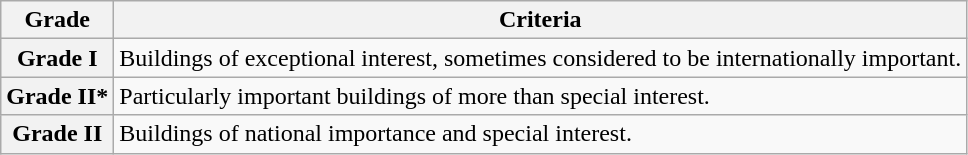<table class="wikitable">
<tr>
<th>Grade</th>
<th>Criteria</th>
</tr>
<tr>
<th>Grade I</th>
<td>Buildings of exceptional interest, sometimes considered to be internationally important.</td>
</tr>
<tr>
<th>Grade II*</th>
<td>Particularly important buildings of more than special interest.</td>
</tr>
<tr>
<th>Grade II</th>
<td>Buildings of national importance and special interest.</td>
</tr>
</table>
